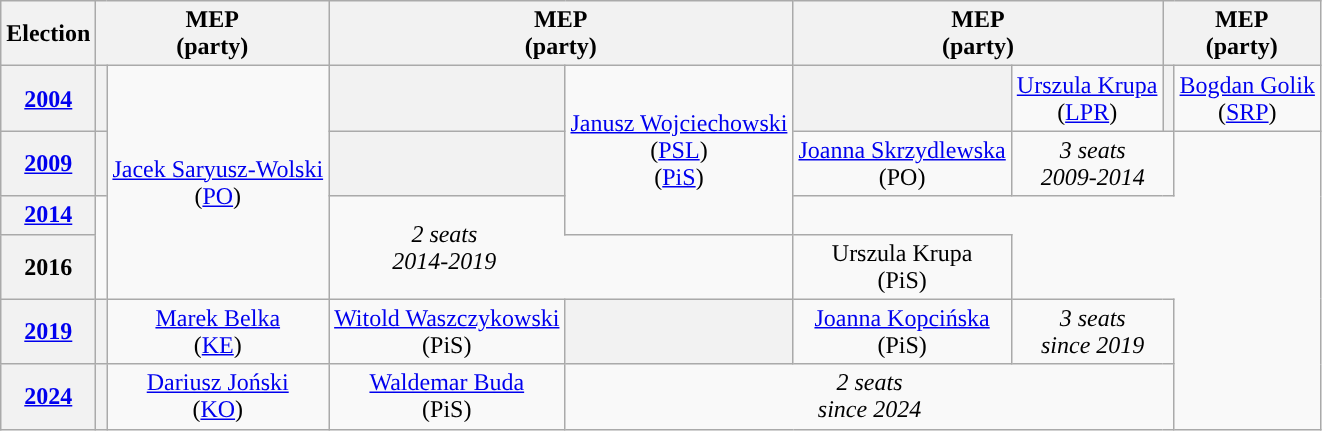<table class= "wikitable" style= "text-align:center">
<tr>
<th>Election</th>
<th colspan=2>MEP<br>(party)</th>
<th colspan=2>MEP<br>(party)</th>
<th colspan=2>MEP<br>(party)</th>
<th colspan=2>MEP<br>(party)</th>
</tr>
<tr>
<th><a href='#'>2004</a></th>
<th style="background-color: "></th>
<td rowspan=4><a href='#'>Jacek Saryusz-Wolski</a><br>(<a href='#'>PO</a>)</td>
<th style="background-color: "></th>
<td rowspan=3><a href='#'>Janusz Wojciechowski</a><br>(<a href='#'>PSL</a>)<br>(<a href='#'>PiS</a>)</td>
<th style="background-color: "></th>
<td rowspan=1><a href='#'>Urszula Krupa</a><br>(<a href='#'>LPR</a>)</td>
<th style="background-color: "></th>
<td rowspan=1><a href='#'>Bogdan Golik</a><br>(<a href='#'>SRP</a>)</td>
</tr>
<tr>
<th><a href='#'>2009</a></th>
<th style="background-color: "></th>
<th style="background-color: "></th>
<td rowspan=1><a href='#'>Joanna Skrzydlewska</a><br>(PO)</td>
<td colspan=2 rowspan=1><em>3 seats<br>2009-2014</em></td>
</tr>
<tr>
<th><a href='#'>2014</a></th>
<td colspan=4 rowspan=2><em>2 seats<br>2014-2019</em></td>
</tr>
<tr>
<th>2016</th>
<td rowspan=1>Urszula Krupa<br>(PiS)</td>
</tr>
<tr>
<th><a href='#'>2019</a></th>
<th style="background-color: "></th>
<td rowspan=1><a href='#'>Marek Belka</a><br>(<a href='#'>KE</a>)</td>
<td rowspan=1><a href='#'>Witold Waszczykowski</a><br>(PiS)</td>
<th style="background-color: "></th>
<td rowspan=1><a href='#'>Joanna Kopcińska</a><br>(PiS)</td>
<td colspan=2 rowspan=1><em>3 seats<br>since 2019</em></td>
</tr>
<tr>
<th><a href='#'>2024</a></th>
<th style="background-color: "></th>
<td rowspan=1><a href='#'>Dariusz Joński</a><br>(<a href='#'>KO</a>)</td>
<td rowspan=1><a href='#'>Waldemar Buda</a><br>(PiS)</td>
<td colspan=4 rowspan=1><em>2 seats<br>since 2024</em></td>
</tr>
</table>
